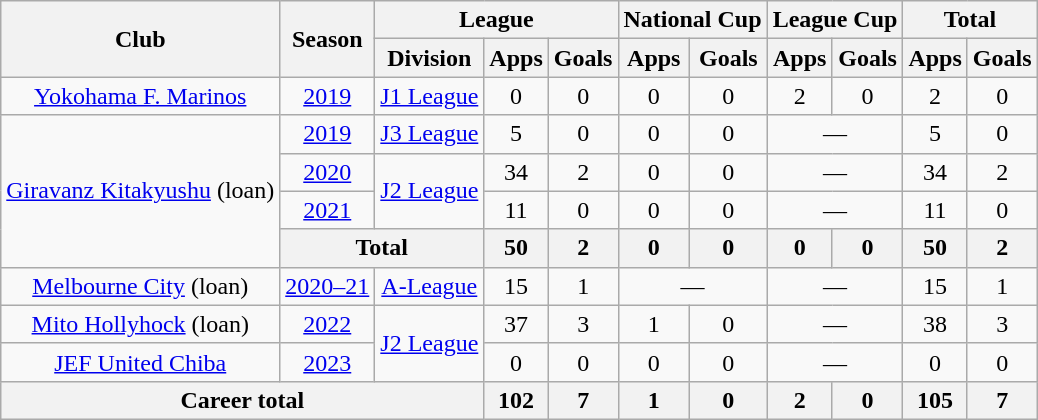<table class="wikitable" style="text-align:center">
<tr>
<th rowspan=2>Club</th>
<th rowspan=2>Season</th>
<th colspan=3>League</th>
<th colspan=2>National Cup</th>
<th colspan=2>League Cup</th>
<th colspan=2>Total</th>
</tr>
<tr>
<th>Division</th>
<th>Apps</th>
<th>Goals</th>
<th>Apps</th>
<th>Goals</th>
<th>Apps</th>
<th>Goals</th>
<th>Apps</th>
<th>Goals</th>
</tr>
<tr>
<td><a href='#'>Yokohama F. Marinos</a></td>
<td><a href='#'>2019</a></td>
<td><a href='#'>J1 League</a></td>
<td>0</td>
<td>0</td>
<td>0</td>
<td>0</td>
<td>2</td>
<td>0</td>
<td>2</td>
<td>0</td>
</tr>
<tr>
<td rowspan="4"><a href='#'>Giravanz Kitakyushu</a> (loan)</td>
<td><a href='#'>2019</a></td>
<td><a href='#'>J3 League</a></td>
<td>5</td>
<td>0</td>
<td>0</td>
<td>0</td>
<td colspan=2>—</td>
<td>5</td>
<td>0</td>
</tr>
<tr>
<td><a href='#'>2020</a></td>
<td rowspan="2"><a href='#'>J2 League</a></td>
<td>34</td>
<td>2</td>
<td>0</td>
<td>0</td>
<td colspan=2>—</td>
<td>34</td>
<td>2</td>
</tr>
<tr>
<td><a href='#'>2021</a></td>
<td>11</td>
<td>0</td>
<td>0</td>
<td>0</td>
<td colspan=2>—</td>
<td>11</td>
<td>0</td>
</tr>
<tr>
<th colspan="2">Total</th>
<th>50</th>
<th>2</th>
<th>0</th>
<th>0</th>
<th>0</th>
<th>0</th>
<th>50</th>
<th>2</th>
</tr>
<tr>
<td><a href='#'>Melbourne City</a> (loan)</td>
<td><a href='#'>2020–21</a></td>
<td><a href='#'>A-League</a></td>
<td>15</td>
<td>1</td>
<td colspan=2>—</td>
<td colspan=2>—</td>
<td>15</td>
<td>1</td>
</tr>
<tr>
<td><a href='#'>Mito Hollyhock</a> (loan)</td>
<td><a href='#'>2022</a></td>
<td rowspan="2"><a href='#'>J2 League</a></td>
<td>37</td>
<td>3</td>
<td>1</td>
<td>0</td>
<td colspan=2>—</td>
<td>38</td>
<td>3</td>
</tr>
<tr>
<td><a href='#'>JEF United Chiba</a></td>
<td><a href='#'>2023</a></td>
<td>0</td>
<td>0</td>
<td>0</td>
<td>0</td>
<td colspan=2>—</td>
<td>0</td>
<td>0</td>
</tr>
<tr>
<th colspan=3>Career total</th>
<th>102</th>
<th>7</th>
<th>1</th>
<th>0</th>
<th>2</th>
<th>0</th>
<th>105</th>
<th>7</th>
</tr>
</table>
